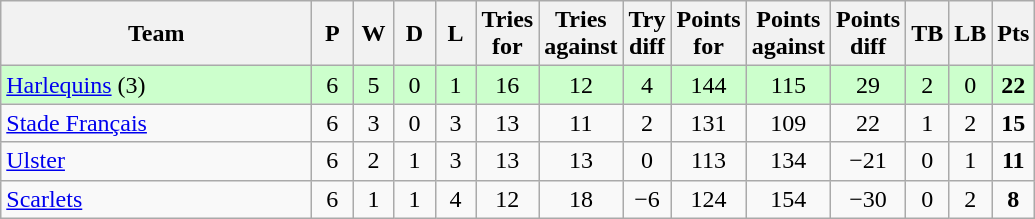<table class="wikitable" style="text-align: center;">
<tr>
<th style="width:200px;">Team</th>
<th width="20">P</th>
<th width="20">W</th>
<th width="20">D</th>
<th width="20">L</th>
<th width="20">Tries for</th>
<th width="20">Tries against</th>
<th width="20">Try diff</th>
<th width="20">Points for</th>
<th width="20">Points against</th>
<th width="25">Points diff</th>
<th width="20">TB</th>
<th width="20">LB</th>
<th width="20">Pts</th>
</tr>
<tr style="background:#cfc;">
<td align=left> <a href='#'>Harlequins</a> (3)</td>
<td>6</td>
<td>5</td>
<td>0</td>
<td>1</td>
<td>16</td>
<td>12</td>
<td>4</td>
<td>144</td>
<td>115</td>
<td>29</td>
<td>2</td>
<td>0</td>
<td><strong>22</strong></td>
</tr>
<tr>
<td align=left> <a href='#'>Stade Français</a></td>
<td>6</td>
<td>3</td>
<td>0</td>
<td>3</td>
<td>13</td>
<td>11</td>
<td>2</td>
<td>131</td>
<td>109</td>
<td>22</td>
<td>1</td>
<td>2</td>
<td><strong>15</strong></td>
</tr>
<tr>
<td align=left> <a href='#'>Ulster</a></td>
<td>6</td>
<td>2</td>
<td>1</td>
<td>3</td>
<td>13</td>
<td>13</td>
<td>0</td>
<td>113</td>
<td>134</td>
<td>−21</td>
<td>0</td>
<td>1</td>
<td><strong>11</strong></td>
</tr>
<tr>
<td align=left> <a href='#'>Scarlets</a></td>
<td>6</td>
<td>1</td>
<td>1</td>
<td>4</td>
<td>12</td>
<td>18</td>
<td>−6</td>
<td>124</td>
<td>154</td>
<td>−30</td>
<td>0</td>
<td>2</td>
<td><strong>8</strong></td>
</tr>
</table>
